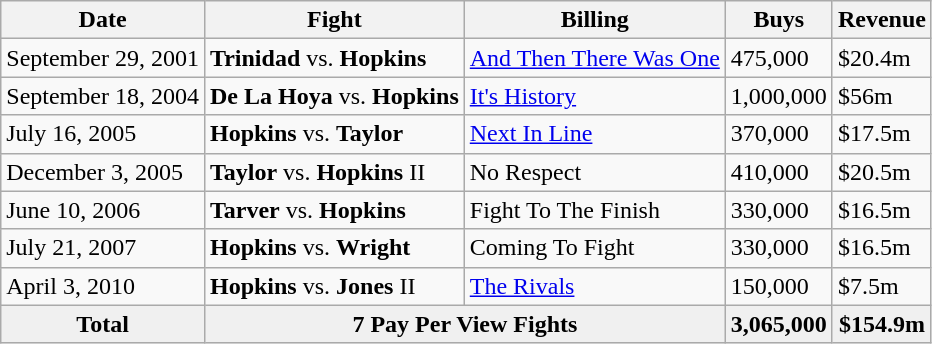<table class="wikitable">
<tr>
<th>Date</th>
<th>Fight</th>
<th>Billing</th>
<th>Buys</th>
<th>Revenue</th>
</tr>
<tr>
<td>September 29, 2001</td>
<td><strong>Trinidad</strong> vs. <strong>Hopkins</strong></td>
<td><a href='#'>And Then There Was One</a></td>
<td>475,000</td>
<td>$20.4m</td>
</tr>
<tr>
<td>September 18, 2004</td>
<td><strong>De La Hoya</strong> vs. <strong>Hopkins</strong></td>
<td><a href='#'>It's History</a></td>
<td>1,000,000</td>
<td>$56m</td>
</tr>
<tr>
<td>July 16, 2005</td>
<td><strong>Hopkins</strong> vs. <strong>Taylor</strong></td>
<td><a href='#'>Next In Line</a></td>
<td>370,000</td>
<td>$17.5m</td>
</tr>
<tr>
<td>December 3, 2005</td>
<td><strong>Taylor</strong> vs. <strong>Hopkins</strong> II</td>
<td>No Respect</td>
<td>410,000</td>
<td>$20.5m</td>
</tr>
<tr>
<td>June 10, 2006</td>
<td><strong>Tarver</strong> vs. <strong>Hopkins</strong></td>
<td>Fight To The Finish</td>
<td>330,000</td>
<td>$16.5m</td>
</tr>
<tr>
<td>July 21, 2007</td>
<td><strong>Hopkins</strong> vs. <strong>Wright</strong></td>
<td>Coming To Fight</td>
<td>330,000</td>
<td>$16.5m</td>
</tr>
<tr>
<td>April 3, 2010</td>
<td><strong>Hopkins</strong> vs. <strong>Jones</strong> II</td>
<td><a href='#'>The Rivals</a></td>
<td>150,000</td>
<td>$7.5m</td>
</tr>
<tr style="background:#f0f0f0; font-weight:bold; text-align:center">
<td>Total</td>
<td colspan=2>7 Pay Per View Fights</td>
<td>3,065,000</td>
<td>$154.9m</td>
</tr>
</table>
